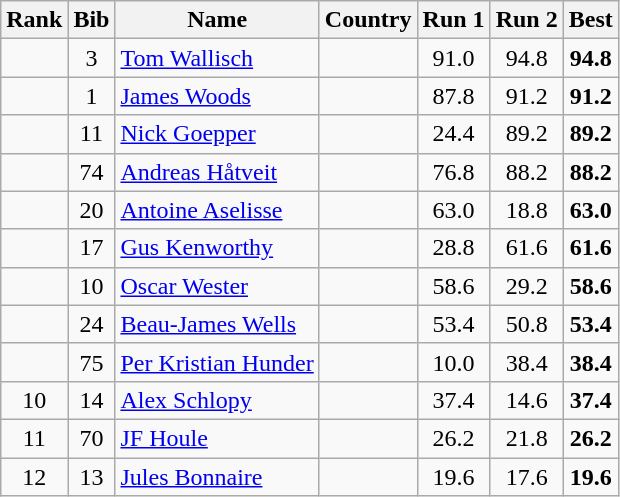<table class="wikitable sortable" style="text-align:center">
<tr>
<th>Rank</th>
<th>Bib</th>
<th>Name</th>
<th>Country</th>
<th>Run 1</th>
<th>Run 2</th>
<th>Best</th>
</tr>
<tr>
<td></td>
<td>3</td>
<td align=left><a href='#'>Tom Wallisch</a></td>
<td align=left></td>
<td>91.0</td>
<td>94.8</td>
<td><strong>94.8</strong></td>
</tr>
<tr>
<td></td>
<td>1</td>
<td align=left><a href='#'>James Woods</a></td>
<td align=left></td>
<td>87.8</td>
<td>91.2</td>
<td><strong>91.2</strong></td>
</tr>
<tr>
<td></td>
<td>11</td>
<td align=left><a href='#'>Nick Goepper</a></td>
<td align=left></td>
<td>24.4</td>
<td>89.2</td>
<td><strong>89.2</strong></td>
</tr>
<tr>
<td></td>
<td>74</td>
<td align=left><a href='#'>Andreas Håtveit</a></td>
<td align=left></td>
<td>76.8</td>
<td>88.2</td>
<td><strong>88.2</strong></td>
</tr>
<tr>
<td></td>
<td>20</td>
<td align=left><a href='#'>Antoine Aselisse</a></td>
<td align=left></td>
<td>63.0</td>
<td>18.8</td>
<td><strong>63.0</strong></td>
</tr>
<tr>
<td></td>
<td>17</td>
<td align=left><a href='#'>Gus Kenworthy</a></td>
<td align=left></td>
<td>28.8</td>
<td>61.6</td>
<td><strong>61.6</strong></td>
</tr>
<tr>
<td></td>
<td>10</td>
<td align=left><a href='#'>Oscar Wester</a></td>
<td align=left></td>
<td>58.6</td>
<td>29.2</td>
<td><strong>58.6</strong></td>
</tr>
<tr>
<td></td>
<td>24</td>
<td align=left><a href='#'>Beau-James Wells</a></td>
<td align=left></td>
<td>53.4</td>
<td>50.8</td>
<td><strong>53.4</strong></td>
</tr>
<tr>
<td></td>
<td>75</td>
<td align=left><a href='#'>Per Kristian Hunder</a></td>
<td align=left></td>
<td>10.0</td>
<td>38.4</td>
<td><strong>38.4</strong></td>
</tr>
<tr>
<td>10</td>
<td>14</td>
<td align=left><a href='#'>Alex Schlopy</a></td>
<td align=left></td>
<td>37.4</td>
<td>14.6</td>
<td><strong>37.4</strong></td>
</tr>
<tr>
<td>11</td>
<td>70</td>
<td align=left><a href='#'>JF Houle</a></td>
<td align=left></td>
<td>26.2</td>
<td>21.8</td>
<td><strong>26.2</strong></td>
</tr>
<tr>
<td>12</td>
<td>13</td>
<td align=left><a href='#'>Jules Bonnaire</a></td>
<td align=left></td>
<td>19.6</td>
<td>17.6</td>
<td><strong>19.6</strong></td>
</tr>
</table>
